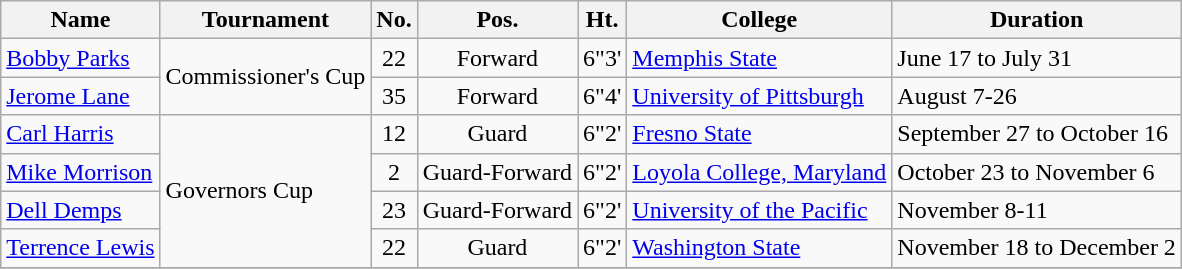<table class="wikitable" border="1">
<tr>
<th>Name</th>
<th>Tournament</th>
<th>No.</th>
<th>Pos.</th>
<th>Ht.</th>
<th>College</th>
<th>Duration</th>
</tr>
<tr>
<td><a href='#'>Bobby Parks</a></td>
<td rowspan="2">Commissioner's Cup</td>
<td align=center>22</td>
<td align=center>Forward</td>
<td align=center>6"3'</td>
<td><a href='#'>Memphis State</a></td>
<td>June 17 to July 31</td>
</tr>
<tr>
<td><a href='#'>Jerome Lane</a></td>
<td align=center>35</td>
<td align=center>Forward</td>
<td align=center>6"4'</td>
<td><a href='#'>University of Pittsburgh</a></td>
<td>August 7-26</td>
</tr>
<tr>
<td><a href='#'>Carl Harris</a></td>
<td rowspan="4">Governors Cup</td>
<td align=center>12</td>
<td align=center>Guard</td>
<td align=center>6"2'</td>
<td><a href='#'>Fresno State</a></td>
<td>September 27 to October 16</td>
</tr>
<tr>
<td><a href='#'>Mike Morrison</a></td>
<td align=center>2</td>
<td align=center>Guard-Forward</td>
<td align=center>6"2'</td>
<td><a href='#'>Loyola College, Maryland</a></td>
<td>October 23 to November 6</td>
</tr>
<tr>
<td><a href='#'>Dell Demps</a></td>
<td align=center>23</td>
<td align=center>Guard-Forward</td>
<td align=center>6"2'</td>
<td><a href='#'>University of the Pacific</a></td>
<td>November 8-11</td>
</tr>
<tr>
<td><a href='#'>Terrence Lewis</a></td>
<td align=center>22</td>
<td align=center>Guard</td>
<td align=center>6"2'</td>
<td><a href='#'>Washington State</a></td>
<td>November 18 to December 2</td>
</tr>
<tr>
</tr>
</table>
